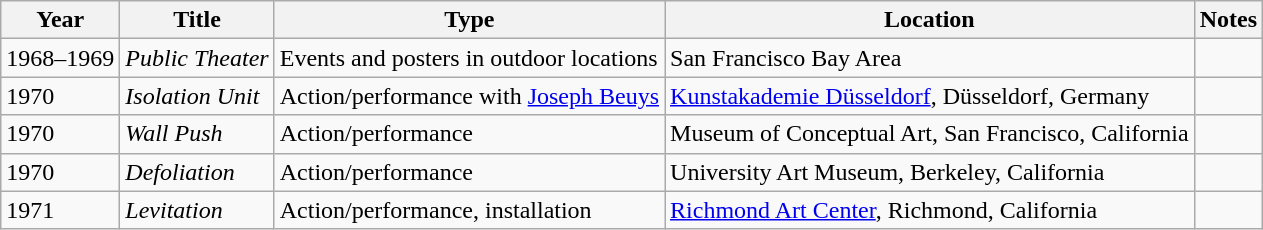<table class="wikitable sortable">
<tr>
<th>Year</th>
<th>Title</th>
<th>Type</th>
<th>Location</th>
<th>Notes</th>
</tr>
<tr>
<td>1968–1969</td>
<td><em>Public Theater</em></td>
<td>Events and posters in outdoor locations</td>
<td>San Francisco Bay Area</td>
<td></td>
</tr>
<tr>
<td>1970</td>
<td><em>Isolation Unit</em></td>
<td>Action/performance with <a href='#'>Joseph Beuys</a></td>
<td><a href='#'>Kunstakademie Düsseldorf</a>, Düsseldorf, Germany</td>
<td></td>
</tr>
<tr>
<td>1970</td>
<td><em>Wall Push</em></td>
<td>Action/performance</td>
<td>Museum of Conceptual Art, San Francisco, California</td>
<td></td>
</tr>
<tr>
<td>1970</td>
<td><em>Defoliation</em></td>
<td>Action/performance</td>
<td>University Art Museum, Berkeley, California</td>
<td></td>
</tr>
<tr>
<td>1971</td>
<td><em>Levitation</em></td>
<td>Action/performance, installation</td>
<td><a href='#'>Richmond Art Center</a>, Richmond, California</td>
<td></td>
</tr>
</table>
